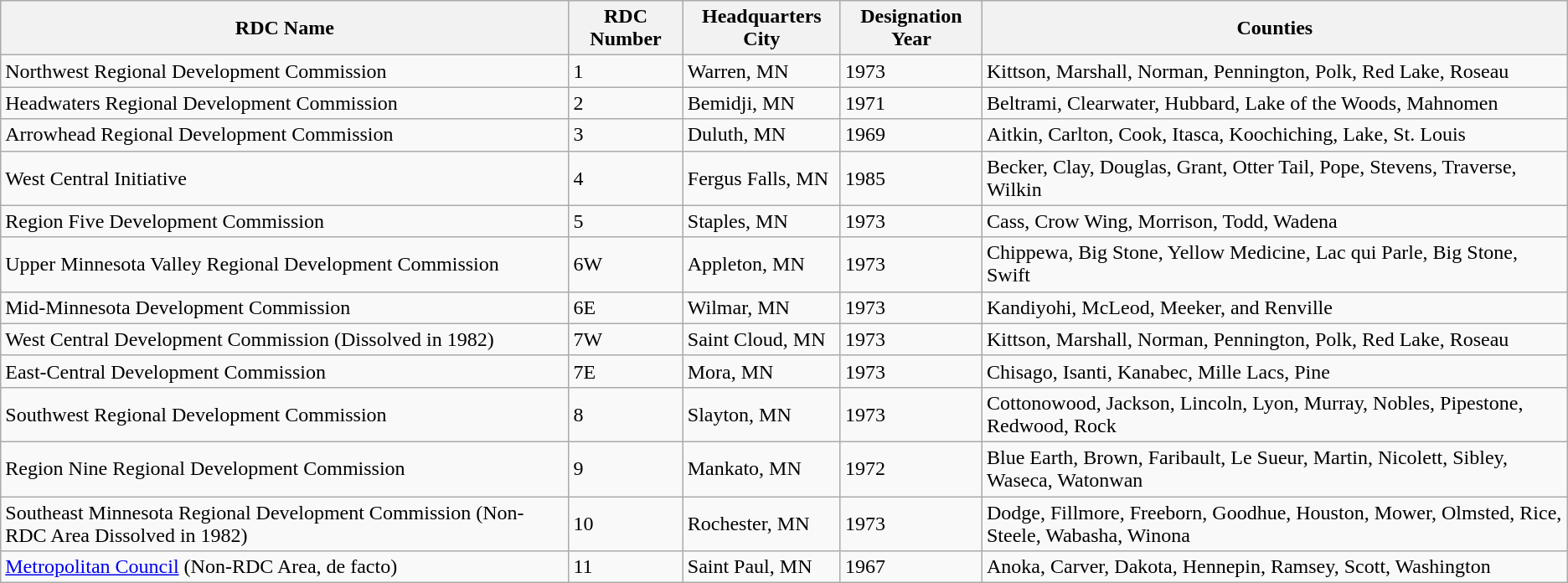<table class="wikitable collapsible sortable">
<tr>
<th scope="col">RDC Name</th>
<th scope="col" data-sort-type="number">RDC Number</th>
<th scope="col">Headquarters City</th>
<th scope="col">Designation Year</th>
<th scope="col">Counties</th>
</tr>
<tr>
<td>Northwest Regional Development Commission</td>
<td>1</td>
<td>Warren, MN</td>
<td>1973</td>
<td>Kittson, Marshall, Norman, Pennington, Polk, Red Lake, Roseau</td>
</tr>
<tr>
<td>Headwaters Regional Development Commission</td>
<td>2</td>
<td>Bemidji, MN</td>
<td>1971</td>
<td>Beltrami, Clearwater, Hubbard, Lake of the Woods, Mahnomen</td>
</tr>
<tr>
<td>Arrowhead Regional Development Commission</td>
<td>3</td>
<td>Duluth, MN</td>
<td>1969</td>
<td>Aitkin, Carlton, Cook, Itasca, Koochiching, Lake, St. Louis</td>
</tr>
<tr>
<td>West Central Initiative</td>
<td>4</td>
<td>Fergus Falls, MN</td>
<td>1985</td>
<td>Becker, Clay, Douglas, Grant, Otter Tail, Pope, Stevens, Traverse, Wilkin</td>
</tr>
<tr>
<td>Region Five Development Commission</td>
<td>5</td>
<td>Staples, MN</td>
<td>1973</td>
<td>Cass, Crow Wing, Morrison, Todd, Wadena</td>
</tr>
<tr>
<td>Upper Minnesota Valley Regional Development Commission</td>
<td>6W</td>
<td>Appleton, MN</td>
<td>1973</td>
<td>Chippewa, Big Stone, Yellow Medicine, Lac qui Parle, Big Stone, Swift</td>
</tr>
<tr>
<td>Mid-Minnesota Development Commission</td>
<td>6E</td>
<td>Wilmar, MN</td>
<td>1973</td>
<td>Kandiyohi, McLeod, Meeker, and Renville</td>
</tr>
<tr>
<td>West Central Development Commission (Dissolved in 1982)</td>
<td>7W</td>
<td>Saint Cloud, MN</td>
<td>1973</td>
<td>Kittson, Marshall, Norman, Pennington, Polk, Red Lake, Roseau</td>
</tr>
<tr>
<td>East-Central Development Commission</td>
<td>7E</td>
<td>Mora, MN</td>
<td>1973</td>
<td>Chisago, Isanti, Kanabec, Mille Lacs, Pine</td>
</tr>
<tr>
<td>Southwest Regional Development Commission</td>
<td>8</td>
<td>Slayton, MN</td>
<td>1973</td>
<td>Cottonowood, Jackson, Lincoln, Lyon, Murray, Nobles, Pipestone, Redwood, Rock</td>
</tr>
<tr>
<td>Region Nine Regional Development Commission</td>
<td>9</td>
<td>Mankato, MN</td>
<td>1972</td>
<td>Blue Earth, Brown, Faribault, Le Sueur, Martin, Nicolett, Sibley, Waseca, Watonwan</td>
</tr>
<tr>
<td>Southeast Minnesota Regional Development Commission (Non-RDC Area Dissolved in 1982)</td>
<td>10</td>
<td>Rochester, MN</td>
<td>1973</td>
<td>Dodge, Fillmore, Freeborn, Goodhue, Houston, Mower, Olmsted, Rice, Steele, Wabasha, Winona</td>
</tr>
<tr>
<td><a href='#'>Metropolitan Council</a> (Non-RDC Area, de facto)</td>
<td>11</td>
<td>Saint Paul, MN</td>
<td>1967</td>
<td>Anoka, Carver, Dakota, Hennepin, Ramsey, Scott, Washington</td>
</tr>
</table>
